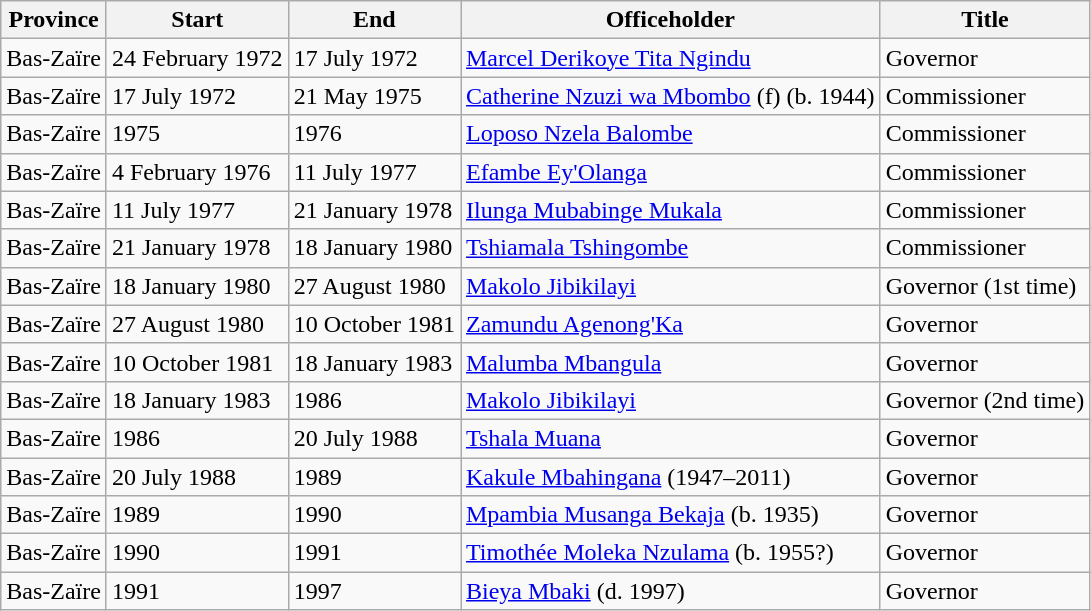<table class=wikitable sortable>
<tr>
<th>Province</th>
<th>Start</th>
<th>End</th>
<th>Officeholder</th>
<th>Title</th>
</tr>
<tr>
<td>Bas-Zaïre</td>
<td>24 February 1972</td>
<td>17 July 1972</td>
<td><a href='#'>Marcel Derikoye Tita Ngindu</a></td>
<td>Governor</td>
</tr>
<tr>
<td>Bas-Zaïre</td>
<td>17 July 1972</td>
<td>21 May 1975</td>
<td><a href='#'>Catherine Nzuzi wa Mbombo</a> (f) (b. 1944)</td>
<td>Commissioner</td>
</tr>
<tr>
<td>Bas-Zaïre</td>
<td>1975</td>
<td>1976</td>
<td><a href='#'>Loposo Nzela Balombe</a></td>
<td>Commissioner</td>
</tr>
<tr>
<td>Bas-Zaïre</td>
<td>4 February 1976</td>
<td>11 July 1977</td>
<td><a href='#'>Efambe Ey'Olanga</a></td>
<td>Commissioner</td>
</tr>
<tr>
<td>Bas-Zaïre</td>
<td>11 July 1977</td>
<td>21 January 1978</td>
<td><a href='#'>Ilunga Mubabinge Mukala</a></td>
<td>Commissioner</td>
</tr>
<tr>
<td>Bas-Zaïre</td>
<td>21 January 1978</td>
<td>18 January 1980</td>
<td><a href='#'>Tshiamala Tshingombe</a></td>
<td>Commissioner</td>
</tr>
<tr>
<td>Bas-Zaïre</td>
<td>18 January 1980</td>
<td>27 August 1980</td>
<td><a href='#'>Makolo Jibikilayi</a></td>
<td>Governor (1st time)</td>
</tr>
<tr>
<td>Bas-Zaïre</td>
<td>27 August 1980</td>
<td>10 October 1981</td>
<td><a href='#'>Zamundu Agenong'Ka</a></td>
<td>Governor</td>
</tr>
<tr>
<td>Bas-Zaïre</td>
<td>10 October 1981</td>
<td>18 January 1983</td>
<td><a href='#'>Malumba Mbangula</a></td>
<td>Governor</td>
</tr>
<tr>
<td>Bas-Zaïre</td>
<td>18 January 1983</td>
<td>1986</td>
<td><a href='#'>Makolo Jibikilayi</a></td>
<td>Governor (2nd time)</td>
</tr>
<tr>
<td>Bas-Zaïre</td>
<td>1986</td>
<td>20 July 1988</td>
<td><a href='#'>Tshala Muana</a></td>
<td>Governor</td>
</tr>
<tr>
<td>Bas-Zaïre</td>
<td>20 July 1988</td>
<td>1989</td>
<td><a href='#'>Kakule Mbahingana</a> (1947–2011)</td>
<td>Governor</td>
</tr>
<tr>
<td>Bas-Zaïre</td>
<td>1989</td>
<td>1990</td>
<td><a href='#'>Mpambia Musanga Bekaja</a> (b. 1935)</td>
<td>Governor</td>
</tr>
<tr>
<td>Bas-Zaïre</td>
<td>1990</td>
<td>1991</td>
<td><a href='#'>Timothée Moleka Nzulama</a> (b. 1955?)</td>
<td>Governor</td>
</tr>
<tr>
<td>Bas-Zaïre</td>
<td>1991</td>
<td>1997</td>
<td><a href='#'>Bieya Mbaki</a> (d. 1997)</td>
<td>Governor</td>
</tr>
</table>
